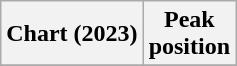<table class="wikitable sortable plainrowheaders" style="text-align:center;">
<tr>
<th scope="col">Chart (2023)</th>
<th scope="col">Peak<br>position</th>
</tr>
<tr>
</tr>
</table>
